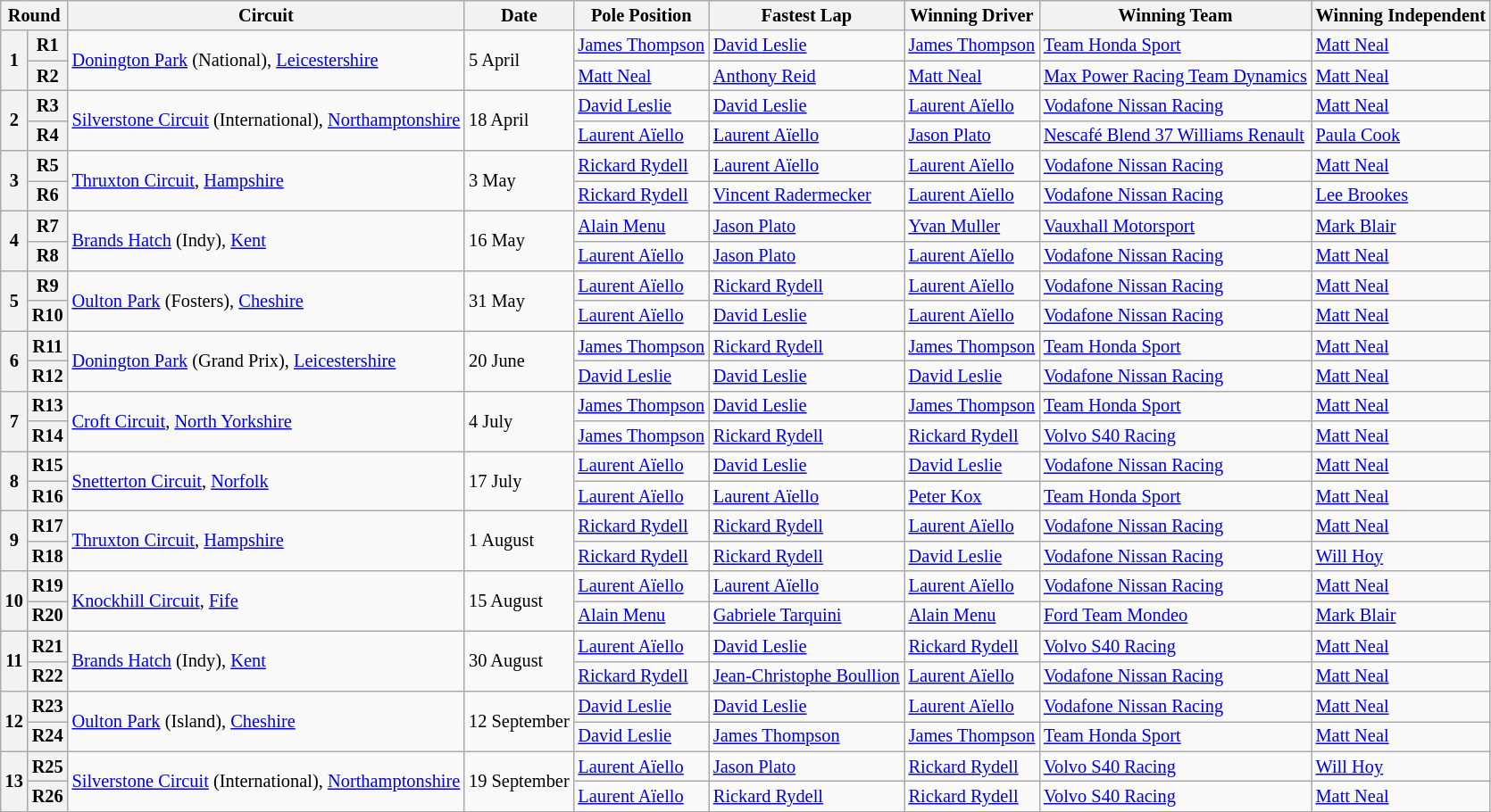<table class="wikitable" style="font-size: 85%">
<tr>
<th colspan=2>Round</th>
<th>Circuit</th>
<th>Date</th>
<th>Pole Position</th>
<th>Fastest Lap</th>
<th>Winning Driver</th>
<th>Winning Team</th>
<th nowrap>Winning Independent</th>
</tr>
<tr>
<th rowspan=2>1</th>
<th>R1</th>
<td rowspan=2><a href='#'>Donington Park</a> (National), <a href='#'>Leicestershire</a></td>
<td rowspan=2>5 April</td>
<td nowrap> <a href='#'>James Thompson</a></td>
<td> <a href='#'>David Leslie</a></td>
<td nowrap> <a href='#'>James Thompson</a></td>
<td><a href='#'>Team Honda Sport</a></td>
<td> <a href='#'>Matt Neal</a></td>
</tr>
<tr>
<th>R2</th>
<td> <a href='#'>Matt Neal</a></td>
<td> <a href='#'>Anthony Reid</a></td>
<td> <a href='#'>Matt Neal</a></td>
<td nowrap><a href='#'>Max Power Racing Team Dynamics</a></td>
<td> <a href='#'>Matt Neal</a></td>
</tr>
<tr>
<th rowspan=2>2</th>
<th>R3</th>
<td rowspan=2 nowrap><a href='#'>Silverstone Circuit</a> (International), <a href='#'>Northamptonshire</a></td>
<td rowspan=2>18 April</td>
<td> <a href='#'>David Leslie</a></td>
<td> <a href='#'>David Leslie</a></td>
<td> <a href='#'>Laurent Aïello</a></td>
<td nowrap><a href='#'>Vodafone Nissan Racing</a></td>
<td> <a href='#'>Matt Neal</a></td>
</tr>
<tr>
<th>R4</th>
<td> <a href='#'>Laurent Aïello</a></td>
<td> <a href='#'>Laurent Aïello</a></td>
<td> <a href='#'>Jason Plato</a></td>
<td nowrap><a href='#'>Nescafé Blend 37 Williams Renault</a></td>
<td> <a href='#'>Paula Cook</a></td>
</tr>
<tr>
<th rowspan=2>3</th>
<th>R5</th>
<td rowspan=2><a href='#'>Thruxton Circuit</a>, <a href='#'>Hampshire</a></td>
<td rowspan=2>3 May</td>
<td> <a href='#'>Rickard Rydell</a></td>
<td> <a href='#'>Laurent Aïello</a></td>
<td> <a href='#'>Laurent Aïello</a></td>
<td><a href='#'>Vodafone Nissan Racing</a></td>
<td> <a href='#'>Matt Neal</a></td>
</tr>
<tr>
<th>R6</th>
<td> <a href='#'>Rickard Rydell</a></td>
<td> <a href='#'>Vincent Radermecker</a></td>
<td> <a href='#'>Laurent Aïello</a></td>
<td><a href='#'>Vodafone Nissan Racing</a></td>
<td> <a href='#'>Lee Brookes</a></td>
</tr>
<tr>
<th rowspan=2>4</th>
<th>R7</th>
<td rowspan=2><a href='#'>Brands Hatch</a> (Indy), <a href='#'>Kent</a></td>
<td rowspan=2>16 May</td>
<td> <a href='#'>Alain Menu</a></td>
<td> <a href='#'>Jason Plato</a></td>
<td> <a href='#'>Yvan Muller</a></td>
<td><a href='#'>Vauxhall Motorsport</a></td>
<td> <a href='#'>Mark Blair</a></td>
</tr>
<tr>
<th>R8</th>
<td> <a href='#'>Laurent Aïello</a></td>
<td> <a href='#'>Jason Plato</a></td>
<td> <a href='#'>Laurent Aïello</a></td>
<td><a href='#'>Vodafone Nissan Racing</a></td>
<td> <a href='#'>Matt Neal</a></td>
</tr>
<tr>
<th rowspan=2>5</th>
<th>R9</th>
<td rowspan=2><a href='#'>Oulton Park</a> (Fosters), <a href='#'>Cheshire</a></td>
<td rowspan=2>31 May</td>
<td> <a href='#'>Laurent Aïello</a></td>
<td> <a href='#'>Rickard Rydell</a></td>
<td> <a href='#'>Laurent Aïello</a></td>
<td><a href='#'>Vodafone Nissan Racing</a></td>
<td> <a href='#'>Matt Neal</a></td>
</tr>
<tr>
<th>R10</th>
<td> <a href='#'>Laurent Aïello</a></td>
<td> <a href='#'>David Leslie</a></td>
<td> <a href='#'>Laurent Aïello</a></td>
<td><a href='#'>Vodafone Nissan Racing</a></td>
<td> <a href='#'>Matt Neal</a></td>
</tr>
<tr>
<th rowspan=2>6</th>
<th>R11</th>
<td rowspan=2><a href='#'>Donington Park</a> (Grand Prix), <a href='#'>Leicestershire</a></td>
<td rowspan=2>20 June</td>
<td> <a href='#'>James Thompson</a></td>
<td> <a href='#'>Rickard Rydell</a></td>
<td> <a href='#'>James Thompson</a></td>
<td><a href='#'>Team Honda Sport</a></td>
<td> <a href='#'>Matt Neal</a></td>
</tr>
<tr>
<th>R12</th>
<td> <a href='#'>David Leslie</a></td>
<td> <a href='#'>David Leslie</a></td>
<td> <a href='#'>David Leslie</a></td>
<td><a href='#'>Vodafone Nissan Racing</a></td>
<td> <a href='#'>Matt Neal</a></td>
</tr>
<tr>
<th rowspan=2>7</th>
<th>R13</th>
<td rowspan=2><a href='#'>Croft Circuit</a>, <a href='#'>North Yorkshire</a></td>
<td rowspan=2>4 July</td>
<td> <a href='#'>James Thompson</a></td>
<td> <a href='#'>David Leslie</a></td>
<td> <a href='#'>James Thompson</a></td>
<td><a href='#'>Team Honda Sport</a></td>
<td> <a href='#'>Matt Neal</a></td>
</tr>
<tr>
<th>R14</th>
<td> <a href='#'>James Thompson</a></td>
<td> <a href='#'>Rickard Rydell</a></td>
<td> <a href='#'>Rickard Rydell</a></td>
<td><a href='#'>Volvo S40 Racing</a></td>
<td> <a href='#'>Matt Neal</a></td>
</tr>
<tr>
<th rowspan=2>8</th>
<th>R15</th>
<td rowspan=2><a href='#'>Snetterton Circuit</a>, <a href='#'>Norfolk</a></td>
<td rowspan=2>17 July</td>
<td> <a href='#'>Laurent Aïello</a></td>
<td> <a href='#'>David Leslie</a></td>
<td> <a href='#'>David Leslie</a></td>
<td><a href='#'>Vodafone Nissan Racing</a></td>
<td> <a href='#'>Matt Neal</a></td>
</tr>
<tr>
<th>R16</th>
<td> <a href='#'>Laurent Aïello</a></td>
<td> <a href='#'>Laurent Aïello</a></td>
<td> <a href='#'>Peter Kox</a></td>
<td><a href='#'>Team Honda Sport</a></td>
<td> <a href='#'>Matt Neal</a></td>
</tr>
<tr>
<th rowspan=2>9</th>
<th>R17</th>
<td rowspan=2><a href='#'>Thruxton Circuit</a>, <a href='#'>Hampshire</a></td>
<td rowspan=2>1 August</td>
<td> <a href='#'>Rickard Rydell</a></td>
<td> <a href='#'>Rickard Rydell</a></td>
<td> <a href='#'>Laurent Aïello</a></td>
<td><a href='#'>Vodafone Nissan Racing</a></td>
<td> <a href='#'>Matt Neal</a></td>
</tr>
<tr>
<th>R18</th>
<td> <a href='#'>Rickard Rydell</a></td>
<td> <a href='#'>Rickard Rydell</a></td>
<td> <a href='#'>David Leslie</a></td>
<td><a href='#'>Vodafone Nissan Racing</a></td>
<td> <a href='#'>Will Hoy</a></td>
</tr>
<tr>
<th rowspan=2>10</th>
<th>R19</th>
<td rowspan=2><a href='#'>Knockhill Circuit</a>, <a href='#'>Fife</a></td>
<td rowspan=2>15 August</td>
<td> <a href='#'>Laurent Aïello</a></td>
<td> <a href='#'>Laurent Aïello</a></td>
<td> <a href='#'>Laurent Aïello</a></td>
<td><a href='#'>Vodafone Nissan Racing</a></td>
<td> <a href='#'>Matt Neal</a></td>
</tr>
<tr>
<th>R20</th>
<td> <a href='#'>Alain Menu</a></td>
<td> <a href='#'>Gabriele Tarquini</a></td>
<td> <a href='#'>Alain Menu</a></td>
<td><a href='#'>Ford Team Mondeo</a></td>
<td> <a href='#'>Mark Blair</a></td>
</tr>
<tr>
<th rowspan=2>11</th>
<th>R21</th>
<td rowspan=2><a href='#'>Brands Hatch</a> (Indy), <a href='#'>Kent</a></td>
<td rowspan=2>30 August</td>
<td> <a href='#'>Laurent Aïello</a></td>
<td> <a href='#'>David Leslie</a></td>
<td> <a href='#'>Rickard Rydell</a></td>
<td><a href='#'>Volvo S40 Racing</a></td>
<td> <a href='#'>Matt Neal</a></td>
</tr>
<tr>
<th>R22</th>
<td> <a href='#'>Rickard Rydell</a></td>
<td nowrap> <a href='#'>Jean-Christophe Boullion</a></td>
<td> <a href='#'>Laurent Aïello</a></td>
<td><a href='#'>Vodafone Nissan Racing</a></td>
<td> <a href='#'>Matt Neal</a></td>
</tr>
<tr>
<th rowspan=2>12</th>
<th>R23</th>
<td rowspan=2><a href='#'>Oulton Park</a> (Island), <a href='#'>Cheshire</a></td>
<td rowspan=2>12 September</td>
<td> <a href='#'>David Leslie</a></td>
<td> <a href='#'>David Leslie</a></td>
<td> <a href='#'>Laurent Aïello</a></td>
<td><a href='#'>Vodafone Nissan Racing</a></td>
<td> <a href='#'>Matt Neal</a></td>
</tr>
<tr>
<th>R24</th>
<td> <a href='#'>David Leslie</a></td>
<td> <a href='#'>James Thompson</a></td>
<td> <a href='#'>James Thompson</a></td>
<td><a href='#'>Team Honda Sport</a></td>
<td> <a href='#'>Matt Neal</a></td>
</tr>
<tr>
<th rowspan=2>13</th>
<th>R25</th>
<td rowspan=2><a href='#'>Silverstone Circuit</a> (International), <a href='#'>Northamptonshire</a></td>
<td rowspan=2 nowrap>19 September</td>
<td> <a href='#'>Laurent Aïello</a></td>
<td> <a href='#'>Jason Plato</a></td>
<td> <a href='#'>Rickard Rydell</a></td>
<td><a href='#'>Volvo S40 Racing</a></td>
<td> <a href='#'>Will Hoy</a></td>
</tr>
<tr>
<th>R26</th>
<td> <a href='#'>Laurent Aïello</a></td>
<td> <a href='#'>Rickard Rydell</a></td>
<td> <a href='#'>Rickard Rydell</a></td>
<td><a href='#'>Volvo S40 Racing</a></td>
<td> <a href='#'>Matt Neal</a></td>
</tr>
</table>
